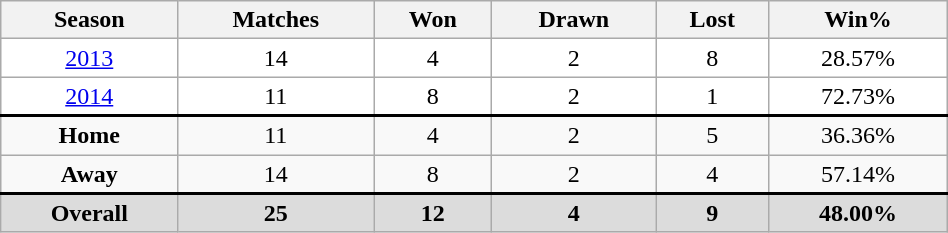<table class="wikitable" style="width:50%;text-align:center">
<tr>
<th width=10>Season</th>
<th width=10>Matches</th>
<th width=10>Won</th>
<th width=10>Drawn</th>
<th width=10>Lost</th>
<th width=10>Win%</th>
</tr>
<tr style="background:white;">
<td><a href='#'>2013</a></td>
<td>14</td>
<td>4</td>
<td>2</td>
<td>8</td>
<td>28.57%</td>
</tr>
<tr style="background:white;">
<td><a href='#'>2014</a></td>
<td>11</td>
<td>8</td>
<td>2</td>
<td>1</td>
<td>72.73%</td>
</tr>
<tr style="border-top:2px solid black;">
<td><strong>Home</strong></td>
<td>11</td>
<td>4</td>
<td>2</td>
<td>5</td>
<td>36.36%</td>
</tr>
<tr>
<td><strong>Away</strong></td>
<td>14</td>
<td>8</td>
<td>2</td>
<td>4</td>
<td>57.14%</td>
</tr>
<tr style="border-top:2px solid black;background:gainsboro;">
<td><strong>Overall</strong></td>
<td><strong>25</strong></td>
<td><strong>12</strong></td>
<td><strong>4</strong></td>
<td><strong>9</strong></td>
<td><strong>48.00%</strong></td>
</tr>
</table>
